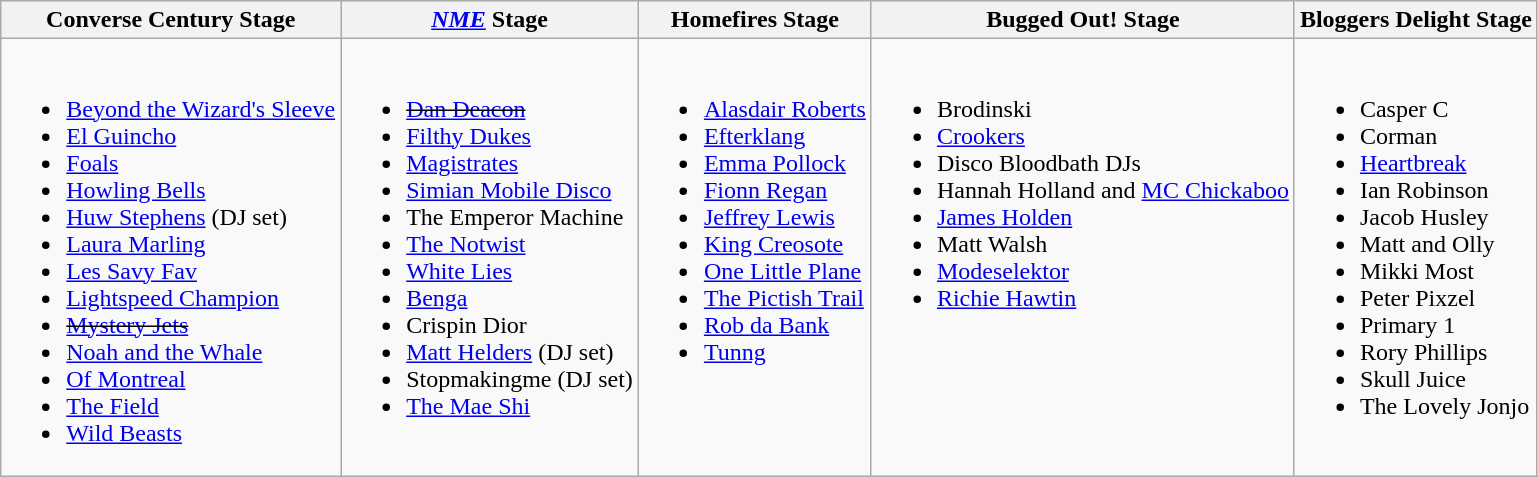<table class="wikitable">
<tr>
<th>Converse Century Stage</th>
<th><em><a href='#'>NME</a></em> Stage</th>
<th>Homefires Stage</th>
<th>Bugged Out! Stage</th>
<th>Bloggers Delight Stage</th>
</tr>
<tr valign="top">
<td><br><ul><li><a href='#'>Beyond the Wizard's Sleeve</a></li><li><a href='#'>El Guincho</a></li><li><a href='#'>Foals</a></li><li><a href='#'>Howling Bells</a></li><li><a href='#'>Huw Stephens</a> (DJ set)</li><li><a href='#'>Laura Marling</a></li><li><a href='#'>Les Savy Fav</a></li><li><a href='#'>Lightspeed Champion</a></li><li><s><a href='#'>Mystery Jets</a></s></li><li><a href='#'>Noah and the Whale</a></li><li><a href='#'>Of Montreal</a></li><li><a href='#'>The Field</a></li><li><a href='#'>Wild Beasts</a></li></ul></td>
<td><br><ul><li><s><a href='#'>Dan Deacon</a></s></li><li><a href='#'>Filthy Dukes</a></li><li><a href='#'>Magistrates</a></li><li><a href='#'>Simian Mobile Disco</a></li><li>The Emperor Machine</li><li><a href='#'>The Notwist</a></li><li><a href='#'>White Lies</a></li><li><a href='#'>Benga</a></li><li>Crispin Dior</li><li><a href='#'>Matt Helders</a> (DJ set)</li><li>Stopmakingme (DJ set)</li><li><a href='#'>The Mae Shi</a></li></ul></td>
<td><br><ul><li><a href='#'>Alasdair Roberts</a></li><li><a href='#'>Efterklang</a></li><li><a href='#'>Emma Pollock</a></li><li><a href='#'>Fionn Regan</a></li><li><a href='#'>Jeffrey Lewis</a></li><li><a href='#'>King Creosote</a></li><li><a href='#'>One Little Plane</a></li><li><a href='#'>The Pictish Trail</a></li><li><a href='#'>Rob da Bank</a></li><li><a href='#'>Tunng</a></li></ul></td>
<td><br><ul><li>Brodinski</li><li><a href='#'>Crookers</a></li><li>Disco Bloodbath DJs</li><li>Hannah Holland and <a href='#'>MC Chickaboo</a></li><li><a href='#'>James Holden</a></li><li>Matt Walsh</li><li><a href='#'>Modeselektor</a></li><li><a href='#'>Richie Hawtin</a></li></ul></td>
<td><br><ul><li>Casper C</li><li>Corman</li><li><a href='#'>Heartbreak</a></li><li>Ian Robinson</li><li>Jacob Husley</li><li>Matt and Olly</li><li>Mikki Most</li><li>Peter Pixzel</li><li>Primary 1</li><li>Rory Phillips</li><li>Skull Juice</li><li>The Lovely Jonjo</li></ul></td>
</tr>
</table>
